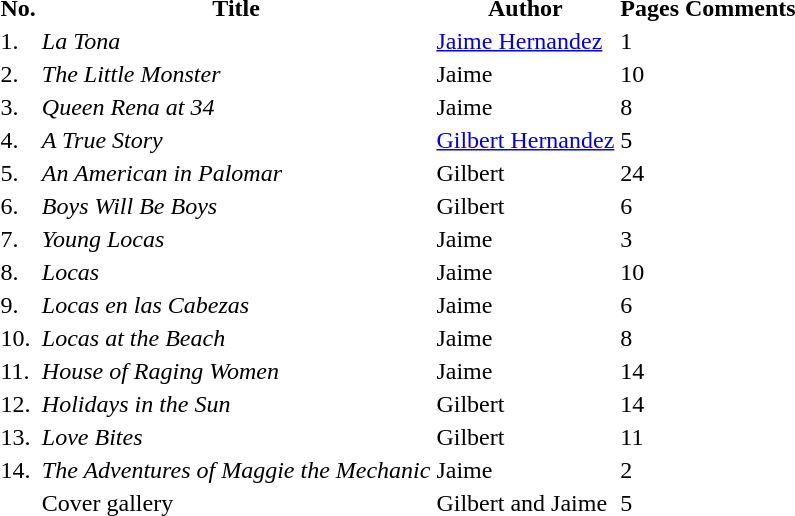<table>
<tr>
<th>No.</th>
<th>Title</th>
<th>Author</th>
<th>Pages</th>
<th>Comments</th>
</tr>
<tr>
<td>1.</td>
<td><em>La Tona</em></td>
<td><a href='#'>Jaime Hernandez</a></td>
<td>1</td>
<td></td>
</tr>
<tr>
<td>2.</td>
<td><em>The Little Monster</em></td>
<td>Jaime</td>
<td>10</td>
<td></td>
</tr>
<tr>
<td>3.</td>
<td><em>Queen Rena at 34</em></td>
<td>Jaime</td>
<td>8</td>
<td></td>
</tr>
<tr>
<td>4.</td>
<td><em>A True Story</em></td>
<td><a href='#'>Gilbert Hernandez</a></td>
<td>5</td>
<td></td>
</tr>
<tr>
<td>5.</td>
<td><em>An American in Palomar</em></td>
<td>Gilbert</td>
<td>24</td>
<td></td>
</tr>
<tr>
<td>6.</td>
<td><em>Boys Will Be Boys</em></td>
<td>Gilbert</td>
<td>6</td>
<td></td>
</tr>
<tr>
<td>7.</td>
<td><em>Young Locas</em></td>
<td>Jaime</td>
<td>3</td>
<td></td>
</tr>
<tr>
<td>8.</td>
<td><em>Locas</em></td>
<td>Jaime</td>
<td>10</td>
<td></td>
</tr>
<tr>
<td>9.</td>
<td><em>Locas en las Cabezas</em></td>
<td>Jaime</td>
<td>6</td>
<td></td>
</tr>
<tr>
<td>10.</td>
<td><em>Locas at the Beach</em></td>
<td>Jaime</td>
<td>8</td>
<td></td>
</tr>
<tr>
<td>11.</td>
<td><em>House of Raging Women</em></td>
<td>Jaime</td>
<td>14</td>
<td></td>
</tr>
<tr>
<td>12.</td>
<td><em>Holidays in the Sun</em></td>
<td>Gilbert</td>
<td>14</td>
<td></td>
</tr>
<tr>
<td>13.</td>
<td><em>Love Bites</em></td>
<td>Gilbert</td>
<td>11</td>
<td></td>
</tr>
<tr>
<td>14.</td>
<td><em>The Adventures of Maggie the Mechanic</em></td>
<td>Jaime</td>
<td>2</td>
<td></td>
</tr>
<tr>
<td></td>
<td>Cover gallery</td>
<td>Gilbert and Jaime</td>
<td>5</td>
<td></td>
</tr>
<tr>
</tr>
</table>
